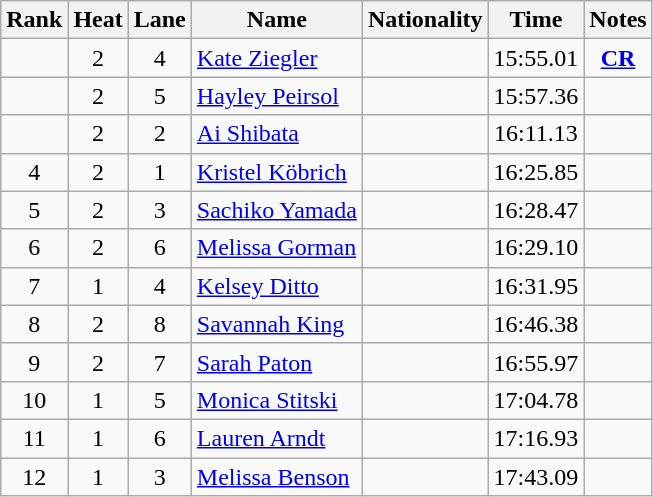<table class="wikitable sortable" style="text-align:center">
<tr>
<th>Rank</th>
<th>Heat</th>
<th>Lane</th>
<th>Name</th>
<th>Nationality</th>
<th>Time</th>
<th>Notes</th>
</tr>
<tr>
<td></td>
<td>2</td>
<td>4</td>
<td align=left><a href='#'>Kate Ziegler</a></td>
<td align=left></td>
<td>15:55.01</td>
<td><strong><a href='#'>CR</a></strong></td>
</tr>
<tr>
<td></td>
<td>2</td>
<td>5</td>
<td align=left><a href='#'>Hayley Peirsol</a></td>
<td align=left></td>
<td>15:57.36</td>
<td></td>
</tr>
<tr>
<td></td>
<td>2</td>
<td>2</td>
<td align=left><a href='#'>Ai Shibata</a></td>
<td align=left></td>
<td>16:11.13</td>
<td></td>
</tr>
<tr>
<td>4</td>
<td>2</td>
<td>1</td>
<td align=left><a href='#'>Kristel Köbrich</a></td>
<td align=left></td>
<td>16:25.85</td>
<td></td>
</tr>
<tr>
<td>5</td>
<td>2</td>
<td>3</td>
<td align=left><a href='#'>Sachiko Yamada</a></td>
<td align=left></td>
<td>16:28.47</td>
<td></td>
</tr>
<tr>
<td>6</td>
<td>2</td>
<td>6</td>
<td align=left><a href='#'>Melissa Gorman</a></td>
<td align=left></td>
<td>16:29.10</td>
<td></td>
</tr>
<tr>
<td>7</td>
<td>1</td>
<td>4</td>
<td align=left><a href='#'>Kelsey Ditto</a></td>
<td align=left></td>
<td>16:31.95</td>
<td></td>
</tr>
<tr>
<td>8</td>
<td>2</td>
<td>8</td>
<td align=left><a href='#'>Savannah King</a></td>
<td align=left></td>
<td>16:46.38</td>
<td></td>
</tr>
<tr>
<td>9</td>
<td>2</td>
<td>7</td>
<td align=left><a href='#'>Sarah Paton</a></td>
<td align=left></td>
<td>16:55.97</td>
<td></td>
</tr>
<tr>
<td>10</td>
<td>1</td>
<td>5</td>
<td align=left><a href='#'>Monica Stitski</a></td>
<td align=left></td>
<td>17:04.78</td>
<td></td>
</tr>
<tr>
<td>11</td>
<td>1</td>
<td>6</td>
<td align=left><a href='#'>Lauren Arndt</a></td>
<td align=left></td>
<td>17:16.93</td>
<td></td>
</tr>
<tr>
<td>12</td>
<td>1</td>
<td>3</td>
<td align=left><a href='#'>Melissa Benson</a></td>
<td align=left></td>
<td>17:43.09</td>
<td></td>
</tr>
</table>
